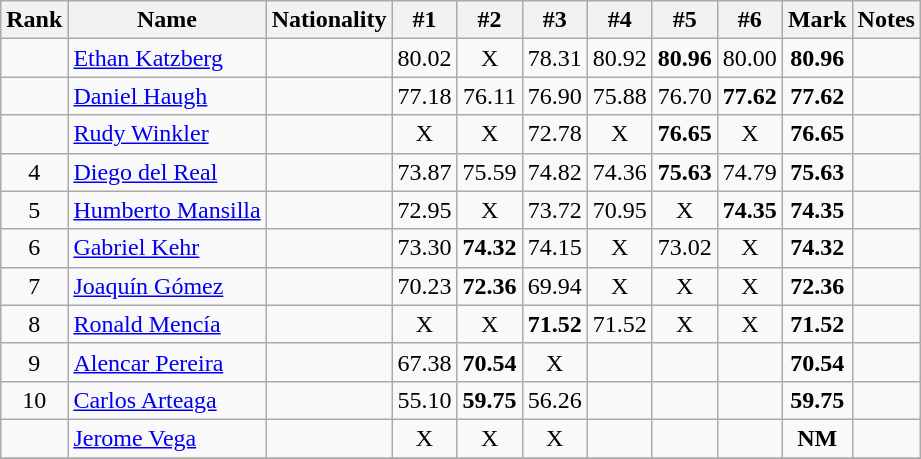<table class="wikitable sortable" style="text-align:center">
<tr>
<th>Rank</th>
<th>Name</th>
<th>Nationality</th>
<th>#1</th>
<th>#2</th>
<th>#3</th>
<th>#4</th>
<th>#5</th>
<th>#6</th>
<th>Mark</th>
<th>Notes</th>
</tr>
<tr>
<td></td>
<td align=left><a href='#'>Ethan Katzberg</a></td>
<td align=left></td>
<td>80.02</td>
<td>X</td>
<td>78.31</td>
<td>80.92</td>
<td><strong>80.96</strong></td>
<td>80.00</td>
<td><strong>80.96</strong></td>
<td></td>
</tr>
<tr>
<td></td>
<td align=left><a href='#'>Daniel Haugh</a></td>
<td align=left></td>
<td>77.18</td>
<td>76.11</td>
<td>76.90</td>
<td>75.88</td>
<td>76.70</td>
<td><strong>77.62</strong></td>
<td><strong>77.62</strong></td>
<td></td>
</tr>
<tr>
<td></td>
<td align=left><a href='#'>Rudy Winkler</a></td>
<td align=left></td>
<td>X</td>
<td>X</td>
<td>72.78</td>
<td>X</td>
<td><strong>76.65</strong></td>
<td>X</td>
<td><strong>76.65</strong></td>
<td></td>
</tr>
<tr>
<td>4</td>
<td align=left><a href='#'>Diego del Real</a></td>
<td align=left></td>
<td>73.87</td>
<td>75.59</td>
<td>74.82</td>
<td>74.36</td>
<td><strong>75.63</strong></td>
<td>74.79</td>
<td><strong>75.63</strong></td>
<td></td>
</tr>
<tr>
<td>5</td>
<td align=left><a href='#'>Humberto Mansilla</a></td>
<td align=left></td>
<td>72.95</td>
<td>X</td>
<td>73.72</td>
<td>70.95</td>
<td>X</td>
<td><strong>74.35</strong></td>
<td><strong>74.35</strong></td>
<td></td>
</tr>
<tr>
<td>6</td>
<td align=left><a href='#'>Gabriel Kehr</a></td>
<td align=left></td>
<td>73.30</td>
<td><strong>74.32</strong></td>
<td>74.15</td>
<td>X</td>
<td>73.02</td>
<td>X</td>
<td><strong>74.32</strong></td>
<td></td>
</tr>
<tr>
<td>7</td>
<td align=left><a href='#'>Joaquín Gómez</a></td>
<td align=left></td>
<td>70.23</td>
<td><strong>72.36</strong></td>
<td>69.94</td>
<td>X</td>
<td>X</td>
<td>X</td>
<td><strong>72.36</strong></td>
<td></td>
</tr>
<tr>
<td>8</td>
<td align=left><a href='#'>Ronald Mencía</a></td>
<td align=left></td>
<td>X</td>
<td>X</td>
<td><strong>71.52</strong></td>
<td>71.52</td>
<td>X</td>
<td>X</td>
<td><strong>71.52</strong></td>
<td></td>
</tr>
<tr>
<td>9</td>
<td align=left><a href='#'>Alencar Pereira</a></td>
<td align=left></td>
<td>67.38</td>
<td><strong>70.54</strong></td>
<td>X</td>
<td></td>
<td></td>
<td></td>
<td><strong>70.54</strong></td>
<td></td>
</tr>
<tr>
<td>10</td>
<td align=left><a href='#'>Carlos Arteaga</a></td>
<td align=left></td>
<td>55.10</td>
<td><strong>59.75</strong></td>
<td>56.26</td>
<td></td>
<td></td>
<td></td>
<td><strong>59.75</strong></td>
<td></td>
</tr>
<tr>
<td></td>
<td align=left><a href='#'>Jerome Vega</a></td>
<td align=left></td>
<td>X</td>
<td>X</td>
<td>X</td>
<td></td>
<td></td>
<td></td>
<td><strong>NM</strong></td>
<td></td>
</tr>
<tr>
</tr>
</table>
